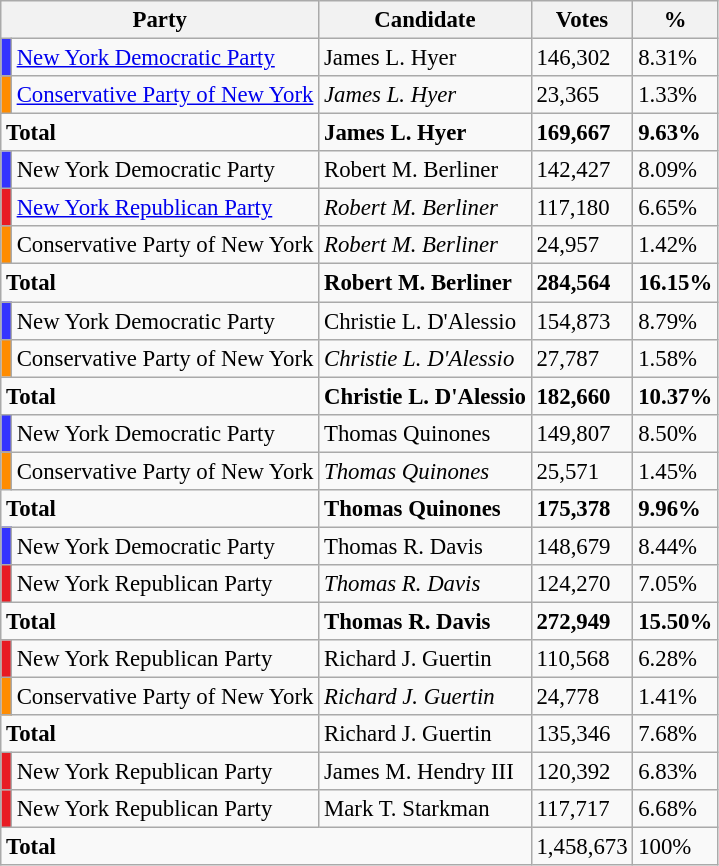<table class="wikitable" style="font-size: 95%">
<tr>
<th colspan="2">Party</th>
<th>Candidate</th>
<th>Votes</th>
<th>%</th>
</tr>
<tr>
<td bgcolor="#3333FF"></td>
<td><a href='#'>New York Democratic Party</a></td>
<td>James L. Hyer</td>
<td>146,302</td>
<td>8.31%</td>
</tr>
<tr>
<td bgcolor="#FF8C00"></td>
<td><a href='#'>Conservative Party of New York</a></td>
<td><em>James L. Hyer</em></td>
<td>23,365</td>
<td>1.33%</td>
</tr>
<tr>
<td colspan="2"><strong>Total</strong></td>
<td><strong>James L. Hyer</strong></td>
<td><strong>169,667</strong></td>
<td><strong>9.63%</strong></td>
</tr>
<tr>
<td bgcolor="#3333FF"></td>
<td>New York Democratic Party</td>
<td>Robert M. Berliner</td>
<td>142,427</td>
<td>8.09%</td>
</tr>
<tr>
<td bgcolor="#E81B23"></td>
<td><a href='#'>New York Republican Party</a></td>
<td><em>Robert M. Berliner</em></td>
<td>117,180</td>
<td>6.65%</td>
</tr>
<tr>
<td bgcolor="#FF8C00"></td>
<td>Conservative Party of New York</td>
<td><em>Robert M. Berliner</em></td>
<td>24,957</td>
<td>1.42%</td>
</tr>
<tr>
<td colspan="2"><strong>Total</strong></td>
<td><strong>Robert M. Berliner</strong></td>
<td><strong>284,564</strong></td>
<td><strong>16.15%</strong></td>
</tr>
<tr>
<td bgcolor="#3333FF"></td>
<td>New York Democratic Party</td>
<td>Christie L. D'Alessio</td>
<td>154,873</td>
<td>8.79%</td>
</tr>
<tr>
<td bgcolor="#FF8C00"></td>
<td>Conservative Party of New York</td>
<td><em>Christie L. D'Alessio</em></td>
<td>27,787</td>
<td>1.58%</td>
</tr>
<tr>
<td colspan="2"><strong>Total</strong></td>
<td><strong>Christie L. D'Alessio</strong></td>
<td><strong>182,660</strong></td>
<td><strong>10.37%</strong></td>
</tr>
<tr>
<td bgcolor="#3333FF"></td>
<td>New York Democratic Party</td>
<td>Thomas Quinones</td>
<td>149,807</td>
<td>8.50%</td>
</tr>
<tr>
<td bgcolor="#FF8C00"></td>
<td>Conservative Party of New York</td>
<td><em>Thomas Quinones</em></td>
<td>25,571</td>
<td>1.45%</td>
</tr>
<tr>
<td colspan="2"><strong>Total</strong></td>
<td><strong>Thomas Quinones</strong></td>
<td><strong>175,378</strong></td>
<td><strong>9.96%</strong></td>
</tr>
<tr>
<td bgcolor="#3333FF"></td>
<td>New York Democratic Party</td>
<td>Thomas R. Davis</td>
<td>148,679</td>
<td>8.44%</td>
</tr>
<tr>
<td bgcolor="#E81B23"></td>
<td>New York Republican Party</td>
<td><em>Thomas R. Davis</em></td>
<td>124,270</td>
<td>7.05%</td>
</tr>
<tr>
<td colspan="2"><strong>Total</strong></td>
<td><strong>Thomas R. Davis</strong></td>
<td><strong>272,949</strong></td>
<td><strong>15.50%</strong></td>
</tr>
<tr>
<td bgcolor="#E81B23"></td>
<td>New York Republican Party</td>
<td>Richard J. Guertin</td>
<td>110,568</td>
<td>6.28%</td>
</tr>
<tr>
<td bgcolor="#FF8C00"></td>
<td>Conservative Party of New York</td>
<td><em>Richard J. Guertin</em></td>
<td>24,778</td>
<td>1.41%</td>
</tr>
<tr>
<td colspan="2"><strong>Total</strong></td>
<td>Richard J. Guertin</td>
<td>135,346</td>
<td>7.68%</td>
</tr>
<tr>
<td bgcolor="#E81B23"></td>
<td>New York Republican Party</td>
<td>James M. Hendry III</td>
<td>120,392</td>
<td>6.83%</td>
</tr>
<tr>
<td bgcolor="#E81B23"></td>
<td>New York Republican Party</td>
<td>Mark T. Starkman</td>
<td>117,717</td>
<td>6.68%</td>
</tr>
<tr>
<td colspan="3"><strong>Total</strong></td>
<td>1,458,673</td>
<td>100%</td>
</tr>
</table>
